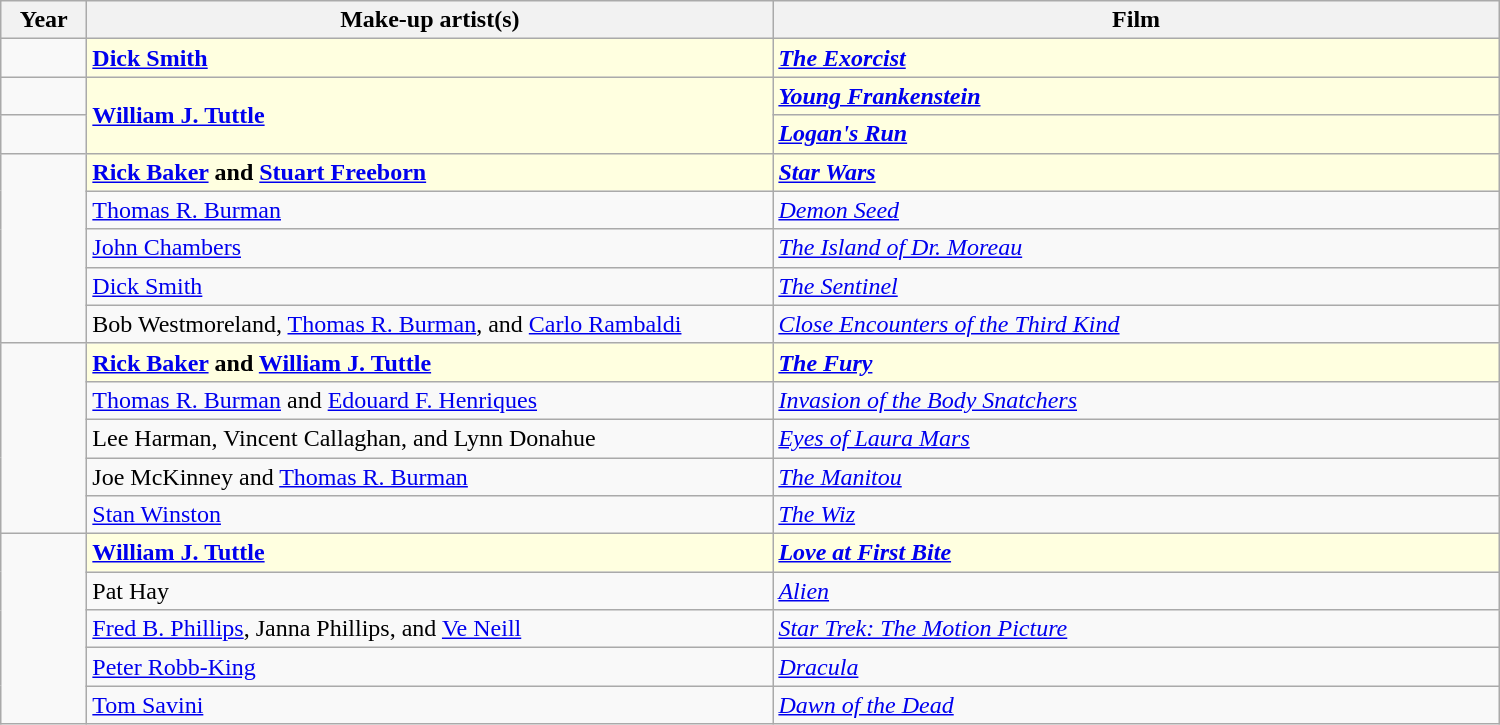<table class="wikitable" width="1000px" border="1" cellpadding="5" cellspacing="0" align="centre">
<tr>
<th width="50px">Year</th>
<th width="450px">Make-up artist(s)</th>
<th>Film</th>
</tr>
<tr>
<td rowspan=1></td>
<td style="background:lightyellow"><strong><a href='#'>Dick Smith</a></strong></td>
<td style="background:lightyellow"><strong><em><a href='#'>The Exorcist</a></em></strong></td>
</tr>
<tr>
<td rowspan=1></td>
<td rowspan=2 style="background:lightyellow"><strong><a href='#'>William J. Tuttle</a></strong></td>
<td style="background:lightyellow"><strong><em><a href='#'>Young Frankenstein</a></em></strong></td>
</tr>
<tr>
<td rowspan=1></td>
<td style="background:lightyellow"><strong><em><a href='#'>Logan's Run</a></em></strong></td>
</tr>
<tr>
<td rowspan=5></td>
<td style="background:lightyellow"><strong><a href='#'>Rick Baker</a> and <a href='#'>Stuart Freeborn</a></strong></td>
<td style="background:lightyellow"><strong><em><a href='#'>Star Wars</a></em></strong></td>
</tr>
<tr>
<td><a href='#'>Thomas R. Burman</a></td>
<td><em><a href='#'>Demon Seed</a></em></td>
</tr>
<tr>
<td><a href='#'>John Chambers</a></td>
<td><em><a href='#'>The Island of Dr. Moreau</a></em></td>
</tr>
<tr>
<td><a href='#'>Dick Smith</a></td>
<td><em><a href='#'>The Sentinel</a></em></td>
</tr>
<tr>
<td>Bob Westmoreland, <a href='#'>Thomas R. Burman</a>, and <a href='#'>Carlo Rambaldi</a></td>
<td><em><a href='#'>Close Encounters of the Third Kind</a></em></td>
</tr>
<tr>
<td rowspan=5></td>
<td style="background:lightyellow"><strong><a href='#'>Rick Baker</a> and <a href='#'>William J. Tuttle</a></strong></td>
<td style="background:lightyellow"><strong><em><a href='#'>The Fury</a></em></strong></td>
</tr>
<tr>
<td><a href='#'>Thomas R. Burman</a> and <a href='#'>Edouard F. Henriques</a></td>
<td><em><a href='#'>Invasion of the Body Snatchers</a></em></td>
</tr>
<tr>
<td>Lee Harman, Vincent Callaghan, and Lynn Donahue</td>
<td><em><a href='#'>Eyes of Laura Mars</a></em></td>
</tr>
<tr>
<td>Joe McKinney and <a href='#'>Thomas R. Burman</a></td>
<td><em><a href='#'>The Manitou</a></em></td>
</tr>
<tr>
<td><a href='#'>Stan Winston</a></td>
<td><em><a href='#'>The Wiz</a></em></td>
</tr>
<tr>
<td rowspan=5></td>
<td style="background:lightyellow"><strong><a href='#'>William J. Tuttle</a></strong></td>
<td style="background:lightyellow"><strong><em><a href='#'>Love at First Bite</a></em></strong></td>
</tr>
<tr>
<td>Pat Hay</td>
<td><em><a href='#'>Alien</a></em></td>
</tr>
<tr>
<td><a href='#'>Fred B. Phillips</a>, Janna Phillips, and <a href='#'>Ve Neill</a></td>
<td><em><a href='#'>Star Trek: The Motion Picture</a></em></td>
</tr>
<tr>
<td><a href='#'>Peter Robb-King</a></td>
<td><em><a href='#'>Dracula</a></em></td>
</tr>
<tr>
<td><a href='#'>Tom Savini</a></td>
<td><em><a href='#'>Dawn of the Dead</a></em></td>
</tr>
</table>
